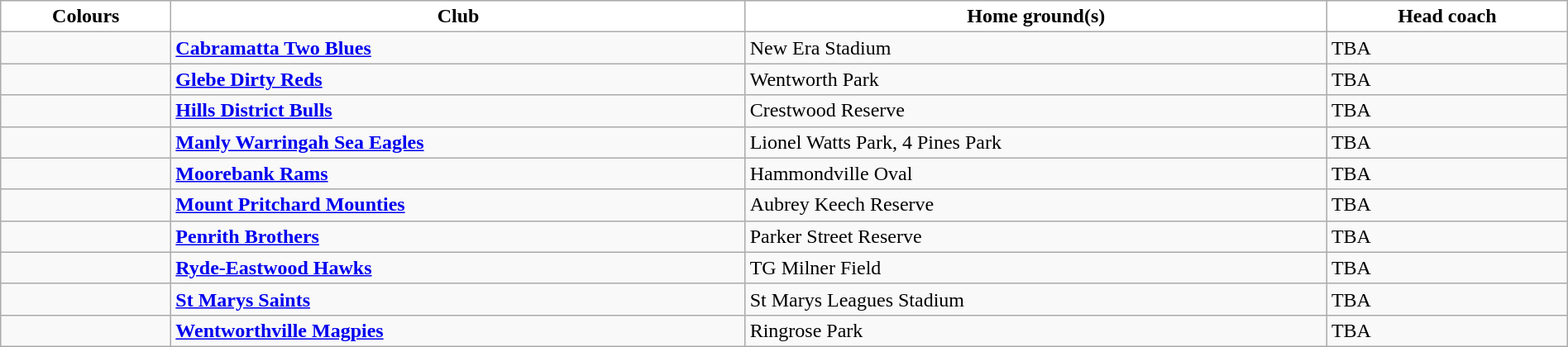<table class="wikitable" style="width:100%; text-align:left">
<tr>
<th style="background:white">Colours</th>
<th style="background:white">Club</th>
<th style="background:white">Home ground(s)</th>
<th style="background:white">Head coach</th>
</tr>
<tr>
<td></td>
<td><strong><a href='#'>Cabramatta Two Blues</a></strong></td>
<td>New Era Stadium</td>
<td>TBA</td>
</tr>
<tr>
<td></td>
<td><strong><a href='#'>Glebe Dirty Reds</a></strong></td>
<td>Wentworth Park</td>
<td>TBA</td>
</tr>
<tr>
<td></td>
<td><strong><a href='#'>Hills District Bulls</a></strong></td>
<td>Crestwood Reserve</td>
<td>TBA</td>
</tr>
<tr>
<td></td>
<td><strong><a href='#'>Manly Warringah Sea Eagles</a></strong></td>
<td>Lionel Watts Park, 4 Pines Park</td>
<td>TBA</td>
</tr>
<tr>
<td></td>
<td><strong><a href='#'>Moorebank Rams</a></strong></td>
<td>Hammondville Oval</td>
<td>TBA</td>
</tr>
<tr>
<td></td>
<td><strong><a href='#'>Mount Pritchard Mounties</a></strong></td>
<td>Aubrey Keech Reserve</td>
<td>TBA</td>
</tr>
<tr>
<td></td>
<td><strong><a href='#'>Penrith Brothers</a></strong></td>
<td>Parker Street Reserve</td>
<td>TBA</td>
</tr>
<tr>
<td></td>
<td><strong><a href='#'>Ryde-Eastwood Hawks</a></strong></td>
<td>TG Milner Field</td>
<td>TBA</td>
</tr>
<tr>
<td></td>
<td><strong><a href='#'>St Marys Saints</a></strong></td>
<td>St Marys Leagues Stadium</td>
<td>TBA</td>
</tr>
<tr>
<td></td>
<td><strong><a href='#'>Wentworthville Magpies</a></strong></td>
<td>Ringrose Park</td>
<td>TBA</td>
</tr>
</table>
